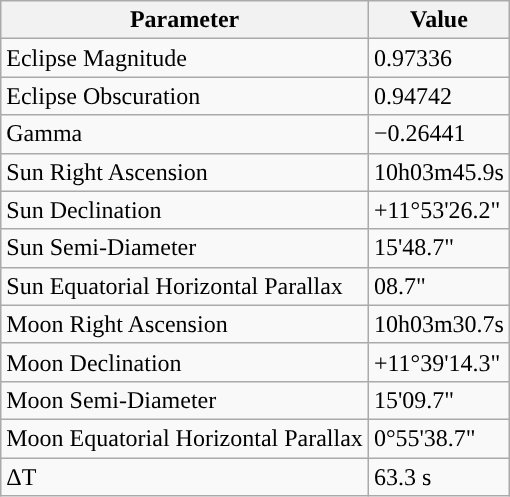<table class="wikitable">
<tr>
<th>Parameter</th>
<th>Value</th>
</tr>
<tr>
<td>Eclipse Magnitude</td>
<td>0.97336</td>
</tr>
<tr>
<td>Eclipse Obscuration</td>
<td>0.94742</td>
</tr>
<tr>
<td>Gamma</td>
<td>−0.26441</td>
</tr>
<tr>
<td>Sun Right Ascension</td>
<td>10h03m45.9s</td>
</tr>
<tr>
<td>Sun Declination</td>
<td>+11°53'26.2"</td>
</tr>
<tr>
<td>Sun Semi-Diameter</td>
<td>15'48.7"</td>
</tr>
<tr>
<td>Sun Equatorial Horizontal Parallax</td>
<td>08.7"</td>
</tr>
<tr>
<td>Moon Right Ascension</td>
<td>10h03m30.7s</td>
</tr>
<tr>
<td>Moon Declination</td>
<td>+11°39'14.3"</td>
</tr>
<tr>
<td>Moon Semi-Diameter</td>
<td>15'09.7"</td>
</tr>
<tr>
<td>Moon Equatorial Horizontal Parallax</td>
<td>0°55'38.7"</td>
</tr>
<tr>
<td>ΔT</td>
<td>63.3 s</td>
</tr>
</table>
